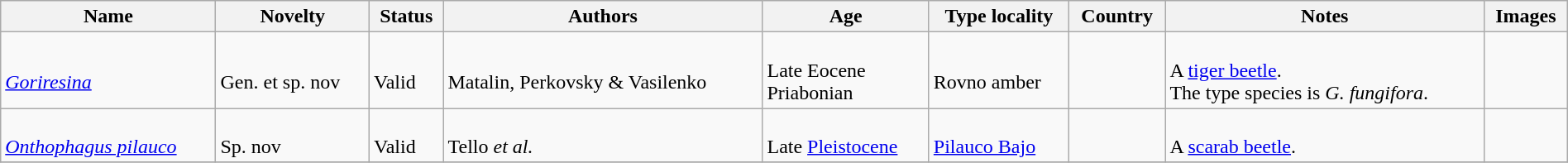<table class="wikitable sortable" align="center" width="100%">
<tr>
<th>Name</th>
<th>Novelty</th>
<th>Status</th>
<th>Authors</th>
<th>Age</th>
<th>Type locality</th>
<th>Country</th>
<th>Notes</th>
<th>Images</th>
</tr>
<tr>
<td><br><em><a href='#'>Goriresina</a></em></td>
<td><br>Gen. et sp. nov</td>
<td><br>Valid</td>
<td><br>Matalin, Perkovsky & Vasilenko</td>
<td><br>Late Eocene<br>Priabonian</td>
<td><br>Rovno amber</td>
<td><br></td>
<td><br>A <a href='#'>tiger beetle</a>.<br> The type species is <em>G. fungifora</em>.</td>
<td></td>
</tr>
<tr>
<td><br><em><a href='#'>Onthophagus pilauco</a></em></td>
<td><br>Sp. nov</td>
<td><br>Valid</td>
<td><br>Tello <em>et al.</em></td>
<td><br>Late <a href='#'>Pleistocene</a></td>
<td><br><a href='#'>Pilauco Bajo</a></td>
<td><br></td>
<td><br>A <a href='#'>scarab beetle</a>.</td>
<td></td>
</tr>
<tr>
</tr>
</table>
